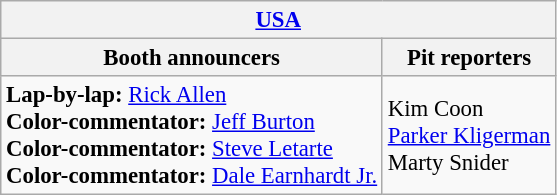<table class="wikitable" style="font-size: 95%;">
<tr>
<th colspan="2"><a href='#'>USA</a></th>
</tr>
<tr>
<th>Booth announcers</th>
<th>Pit reporters</th>
</tr>
<tr>
<td><strong>Lap-by-lap:</strong> <a href='#'>Rick Allen</a><br><strong>Color-commentator:</strong> <a href='#'>Jeff Burton</a><br><strong>Color-commentator:</strong> <a href='#'>Steve Letarte</a><br><strong>Color-commentator:</strong> <a href='#'>Dale Earnhardt Jr.</a></td>
<td>Kim Coon<br><a href='#'>Parker Kligerman</a><br>Marty Snider</td>
</tr>
</table>
